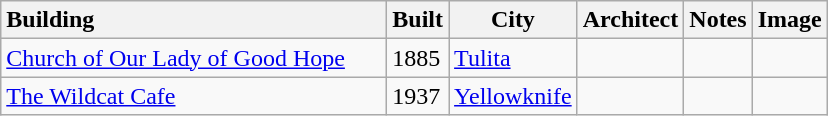<table class="wikitable sortable">
<tr>
<th style="text-align:left;width:250px">Building</th>
<th>Built</th>
<th>City</th>
<th>Architect</th>
<th>Notes</th>
<th>Image</th>
</tr>
<tr>
<td><a href='#'>Church of Our Lady of Good Hope</a></td>
<td>1885</td>
<td><a href='#'>Tulita</a></td>
<td></td>
<td></td>
<td></td>
</tr>
<tr>
<td><a href='#'>The Wildcat Cafe</a></td>
<td>1937</td>
<td><a href='#'>Yellowknife</a></td>
<td></td>
<td></td>
<td></td>
</tr>
</table>
